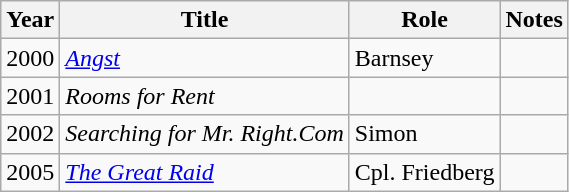<table class="wikitable sortable">
<tr>
<th>Year</th>
<th>Title</th>
<th>Role</th>
<th>Notes</th>
</tr>
<tr>
<td>2000</td>
<td><em><a href='#'>Angst</a></em></td>
<td>Barnsey</td>
<td></td>
</tr>
<tr>
<td>2001</td>
<td><em>Rooms for Rent</em></td>
<td></td>
<td></td>
</tr>
<tr>
<td>2002</td>
<td><em>Searching for Mr. Right.Com</em></td>
<td>Simon</td>
<td></td>
</tr>
<tr>
<td>2005</td>
<td><em><a href='#'>The Great Raid</a></em></td>
<td>Cpl. Friedberg</td>
<td></td>
</tr>
</table>
